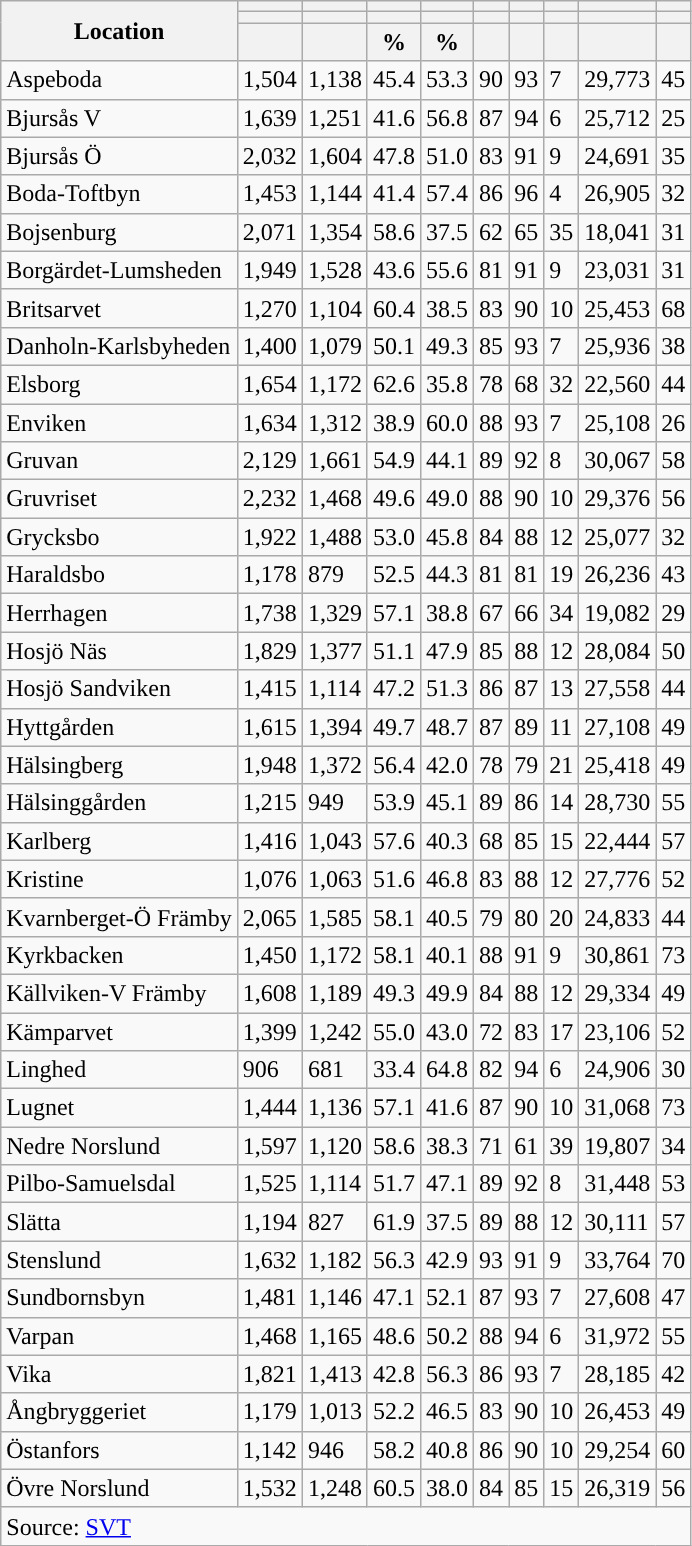<table role="presentation" class="wikitable sortable mw-collapsible mw-collapsed">
<tr>
<th rowspan="3">Location</th>
<th></th>
<th></th>
<th></th>
<th></th>
<th></th>
<th></th>
<th></th>
<th></th>
<th></th>
</tr>
<tr>
<th></th>
<th></th>
<th style="background:"></th>
<th style="background:"></th>
<th></th>
<th></th>
<th></th>
<th></th>
<th></th>
</tr>
<tr>
<th data-sort-type="number"></th>
<th data-sort-type="number"></th>
<th data-sort-type="number">%</th>
<th data-sort-type="number">%</th>
<th data-sort-type="number"></th>
<th data-sort-type="number"></th>
<th data-sort-type="number"></th>
<th data-sort-type="number"></th>
<th data-sort-type="number"></th>
</tr>
<tr>
<td align="left">Aspeboda</td>
<td>1,504</td>
<td>1,138</td>
<td>45.4</td>
<td>53.3</td>
<td>90</td>
<td>93</td>
<td>7</td>
<td>29,773</td>
<td>45</td>
</tr>
<tr>
<td align="left">Bjursås V</td>
<td>1,639</td>
<td>1,251</td>
<td>41.6</td>
<td>56.8</td>
<td>87</td>
<td>94</td>
<td>6</td>
<td>25,712</td>
<td>25</td>
</tr>
<tr>
<td align="left">Bjursås Ö</td>
<td>2,032</td>
<td>1,604</td>
<td>47.8</td>
<td>51.0</td>
<td>83</td>
<td>91</td>
<td>9</td>
<td>24,691</td>
<td>35</td>
</tr>
<tr>
<td align="left">Boda-Toftbyn</td>
<td>1,453</td>
<td>1,144</td>
<td>41.4</td>
<td>57.4</td>
<td>86</td>
<td>96</td>
<td>4</td>
<td>26,905</td>
<td>32</td>
</tr>
<tr>
<td align="left">Bojsenburg</td>
<td>2,071</td>
<td>1,354</td>
<td>58.6</td>
<td>37.5</td>
<td>62</td>
<td>65</td>
<td>35</td>
<td>18,041</td>
<td>31</td>
</tr>
<tr>
<td align="left">Borgärdet-Lumsheden</td>
<td>1,949</td>
<td>1,528</td>
<td>43.6</td>
<td>55.6</td>
<td>81</td>
<td>91</td>
<td>9</td>
<td>23,031</td>
<td>31</td>
</tr>
<tr>
<td align="left">Britsarvet</td>
<td>1,270</td>
<td>1,104</td>
<td>60.4</td>
<td>38.5</td>
<td>83</td>
<td>90</td>
<td>10</td>
<td>25,453</td>
<td>68</td>
</tr>
<tr>
<td align="left">Danholn-Karlsbyheden</td>
<td>1,400</td>
<td>1,079</td>
<td>50.1</td>
<td>49.3</td>
<td>85</td>
<td>93</td>
<td>7</td>
<td>25,936</td>
<td>38</td>
</tr>
<tr>
<td align="left">Elsborg</td>
<td>1,654</td>
<td>1,172</td>
<td>62.6</td>
<td>35.8</td>
<td>78</td>
<td>68</td>
<td>32</td>
<td>22,560</td>
<td>44</td>
</tr>
<tr>
<td align="left">Enviken</td>
<td>1,634</td>
<td>1,312</td>
<td>38.9</td>
<td>60.0</td>
<td>88</td>
<td>93</td>
<td>7</td>
<td>25,108</td>
<td>26</td>
</tr>
<tr>
<td align="left">Gruvan</td>
<td>2,129</td>
<td>1,661</td>
<td>54.9</td>
<td>44.1</td>
<td>89</td>
<td>92</td>
<td>8</td>
<td>30,067</td>
<td>58</td>
</tr>
<tr>
<td align="left">Gruvriset</td>
<td>2,232</td>
<td>1,468</td>
<td>49.6</td>
<td>49.0</td>
<td>88</td>
<td>90</td>
<td>10</td>
<td>29,376</td>
<td>56</td>
</tr>
<tr>
<td align="left">Grycksbo</td>
<td>1,922</td>
<td>1,488</td>
<td>53.0</td>
<td>45.8</td>
<td>84</td>
<td>88</td>
<td>12</td>
<td>25,077</td>
<td>32</td>
</tr>
<tr>
<td align="left">Haraldsbo</td>
<td>1,178</td>
<td>879</td>
<td>52.5</td>
<td>44.3</td>
<td>81</td>
<td>81</td>
<td>19</td>
<td>26,236</td>
<td>43</td>
</tr>
<tr>
<td align="left">Herrhagen</td>
<td>1,738</td>
<td>1,329</td>
<td>57.1</td>
<td>38.8</td>
<td>67</td>
<td>66</td>
<td>34</td>
<td>19,082</td>
<td>29</td>
</tr>
<tr>
<td align="left">Hosjö Näs</td>
<td>1,829</td>
<td>1,377</td>
<td>51.1</td>
<td>47.9</td>
<td>85</td>
<td>88</td>
<td>12</td>
<td>28,084</td>
<td>50</td>
</tr>
<tr>
<td align="left">Hosjö Sandviken</td>
<td>1,415</td>
<td>1,114</td>
<td>47.2</td>
<td>51.3</td>
<td>86</td>
<td>87</td>
<td>13</td>
<td>27,558</td>
<td>44</td>
</tr>
<tr>
<td align="left">Hyttgården</td>
<td>1,615</td>
<td>1,394</td>
<td>49.7</td>
<td>48.7</td>
<td>87</td>
<td>89</td>
<td>11</td>
<td>27,108</td>
<td>49</td>
</tr>
<tr>
<td align="left">Hälsingberg</td>
<td>1,948</td>
<td>1,372</td>
<td>56.4</td>
<td>42.0</td>
<td>78</td>
<td>79</td>
<td>21</td>
<td>25,418</td>
<td>49</td>
</tr>
<tr>
<td align="left">Hälsinggården</td>
<td>1,215</td>
<td>949</td>
<td>53.9</td>
<td>45.1</td>
<td>89</td>
<td>86</td>
<td>14</td>
<td>28,730</td>
<td>55</td>
</tr>
<tr>
<td align="left">Karlberg</td>
<td>1,416</td>
<td>1,043</td>
<td>57.6</td>
<td>40.3</td>
<td>68</td>
<td>85</td>
<td>15</td>
<td>22,444</td>
<td>57</td>
</tr>
<tr>
<td align="left">Kristine</td>
<td>1,076</td>
<td>1,063</td>
<td>51.6</td>
<td>46.8</td>
<td>83</td>
<td>88</td>
<td>12</td>
<td>27,776</td>
<td>52</td>
</tr>
<tr>
<td align="left">Kvarnberget-Ö Främby</td>
<td>2,065</td>
<td>1,585</td>
<td>58.1</td>
<td>40.5</td>
<td>79</td>
<td>80</td>
<td>20</td>
<td>24,833</td>
<td>44</td>
</tr>
<tr>
<td align="left">Kyrkbacken</td>
<td>1,450</td>
<td>1,172</td>
<td>58.1</td>
<td>40.1</td>
<td>88</td>
<td>91</td>
<td>9</td>
<td>30,861</td>
<td>73</td>
</tr>
<tr>
<td align="left">Källviken-V Främby</td>
<td>1,608</td>
<td>1,189</td>
<td>49.3</td>
<td>49.9</td>
<td>84</td>
<td>88</td>
<td>12</td>
<td>29,334</td>
<td>49</td>
</tr>
<tr>
<td align="left">Kämparvet</td>
<td>1,399</td>
<td>1,242</td>
<td>55.0</td>
<td>43.0</td>
<td>72</td>
<td>83</td>
<td>17</td>
<td>23,106</td>
<td>52</td>
</tr>
<tr>
<td align="left">Linghed</td>
<td>906</td>
<td>681</td>
<td>33.4</td>
<td>64.8</td>
<td>82</td>
<td>94</td>
<td>6</td>
<td>24,906</td>
<td>30</td>
</tr>
<tr>
<td align="left">Lugnet</td>
<td>1,444</td>
<td>1,136</td>
<td>57.1</td>
<td>41.6</td>
<td>87</td>
<td>90</td>
<td>10</td>
<td>31,068</td>
<td>73</td>
</tr>
<tr>
<td align="left">Nedre Norslund</td>
<td>1,597</td>
<td>1,120</td>
<td>58.6</td>
<td>38.3</td>
<td>71</td>
<td>61</td>
<td>39</td>
<td>19,807</td>
<td>34</td>
</tr>
<tr>
<td align="left">Pilbo-Samuelsdal</td>
<td>1,525</td>
<td>1,114</td>
<td>51.7</td>
<td>47.1</td>
<td>89</td>
<td>92</td>
<td>8</td>
<td>31,448</td>
<td>53</td>
</tr>
<tr>
<td align="left">Slätta</td>
<td>1,194</td>
<td>827</td>
<td>61.9</td>
<td>37.5</td>
<td>89</td>
<td>88</td>
<td>12</td>
<td>30,111</td>
<td>57</td>
</tr>
<tr>
<td align="left">Stenslund</td>
<td>1,632</td>
<td>1,182</td>
<td>56.3</td>
<td>42.9</td>
<td>93</td>
<td>91</td>
<td>9</td>
<td>33,764</td>
<td>70</td>
</tr>
<tr>
<td align="left">Sundbornsbyn</td>
<td>1,481</td>
<td>1,146</td>
<td>47.1</td>
<td>52.1</td>
<td>87</td>
<td>93</td>
<td>7</td>
<td>27,608</td>
<td>47</td>
</tr>
<tr>
<td align="left">Varpan</td>
<td>1,468</td>
<td>1,165</td>
<td>48.6</td>
<td>50.2</td>
<td>88</td>
<td>94</td>
<td>6</td>
<td>31,972</td>
<td>55</td>
</tr>
<tr>
<td align="left">Vika</td>
<td>1,821</td>
<td>1,413</td>
<td>42.8</td>
<td>56.3</td>
<td>86</td>
<td>93</td>
<td>7</td>
<td>28,185</td>
<td>42</td>
</tr>
<tr>
<td align="left">Ångbryggeriet</td>
<td>1,179</td>
<td>1,013</td>
<td>52.2</td>
<td>46.5</td>
<td>83</td>
<td>90</td>
<td>10</td>
<td>26,453</td>
<td>49</td>
</tr>
<tr>
<td align="left">Östanfors</td>
<td>1,142</td>
<td>946</td>
<td>58.2</td>
<td>40.8</td>
<td>86</td>
<td>90</td>
<td>10</td>
<td>29,254</td>
<td>60</td>
</tr>
<tr>
<td align="left">Övre Norslund</td>
<td>1,532</td>
<td>1,248</td>
<td>60.5</td>
<td>38.0</td>
<td>84</td>
<td>85</td>
<td>15</td>
<td>26,319</td>
<td>56</td>
</tr>
<tr>
<td colspan="10" align="left">Source: <a href='#'>SVT</a></td>
</tr>
</table>
